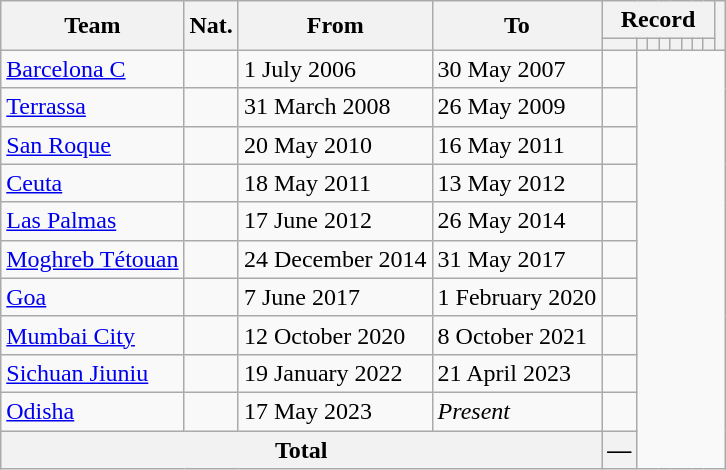<table class="wikitable" style="text-align: center">
<tr>
<th rowspan="2">Team</th>
<th rowspan="2">Nat.</th>
<th rowspan="2">From</th>
<th rowspan="2">To</th>
<th colspan="8">Record</th>
<th rowspan="2"></th>
</tr>
<tr>
<th></th>
<th></th>
<th></th>
<th></th>
<th></th>
<th></th>
<th></th>
<th></th>
</tr>
<tr>
<td align=left><a href='#'>Barcelona C</a></td>
<td></td>
<td align="left">1 July 2006</td>
<td align=left>30 May 2007<br></td>
<td></td>
</tr>
<tr>
<td align=left><a href='#'>Terrassa</a></td>
<td></td>
<td align="left">31 March 2008</td>
<td align=left>26 May 2009<br></td>
<td></td>
</tr>
<tr>
<td align=left><a href='#'>San Roque</a></td>
<td></td>
<td align="left">20 May 2010</td>
<td align=left>16 May 2011<br></td>
<td></td>
</tr>
<tr>
<td align=left><a href='#'>Ceuta</a></td>
<td></td>
<td align="left">18 May 2011</td>
<td align=left>13 May 2012<br></td>
<td></td>
</tr>
<tr>
<td align=left><a href='#'>Las Palmas</a></td>
<td></td>
<td align="left">17 June 2012</td>
<td align=left>26 May 2014<br></td>
<td></td>
</tr>
<tr>
<td align=left><a href='#'>Moghreb Tétouan</a></td>
<td></td>
<td align="left">24 December 2014</td>
<td align=left>31 May 2017<br></td>
<td></td>
</tr>
<tr>
<td align=left><a href='#'>Goa</a></td>
<td></td>
<td align="left">7 June 2017</td>
<td align=left>1 February 2020<br></td>
<td></td>
</tr>
<tr>
<td align=left><a href='#'>Mumbai City</a></td>
<td></td>
<td align="left">12 October 2020</td>
<td align=left>8 October 2021<br></td>
<td></td>
</tr>
<tr>
<td align=left><a href='#'>Sichuan Jiuniu</a></td>
<td></td>
<td align="left">19 January 2022</td>
<td align=left>21 April 2023<br></td>
<td></td>
</tr>
<tr>
<td align=left><a href='#'>Odisha</a></td>
<td></td>
<td align="left">17 May 2023</td>
<td align=left><em>Present</em><br></td>
<td></td>
</tr>
<tr>
<th colspan="4">Total<br></th>
<th>—</th>
</tr>
</table>
